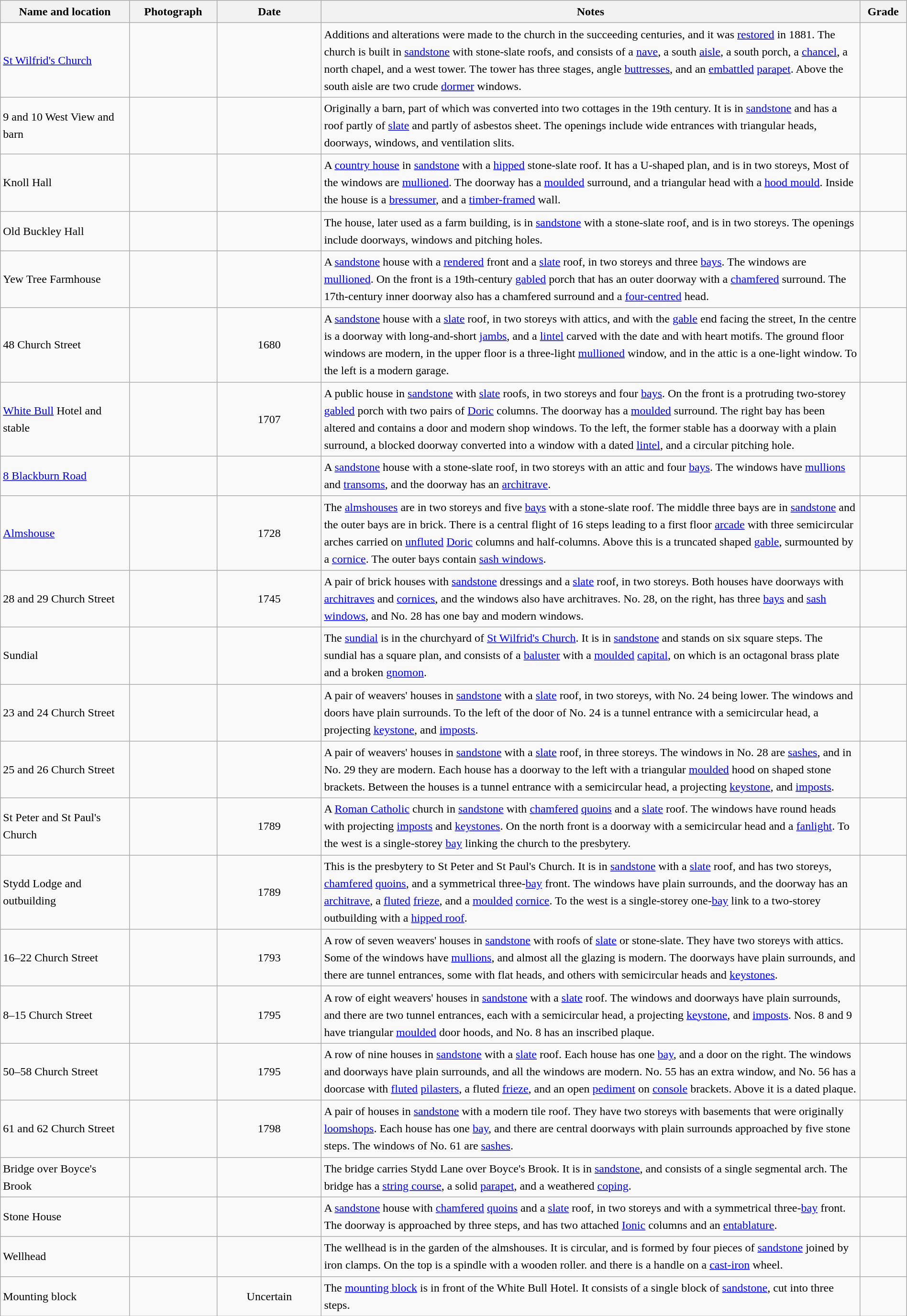<table class="wikitable sortable plainrowheaders" style="width:100%;border:0px;text-align:left;line-height:150%;">
<tr>
<th scope="col"  style="width:150px">Name and location</th>
<th scope="col"  style="width:100px" class="unsortable">Photograph</th>
<th scope="col"  style="width:120px">Date</th>
<th scope="col"  style="width:650px" class="unsortable">Notes</th>
<th scope="col"  style="width:50px">Grade</th>
</tr>
<tr>
<td><a href='#'>St Wilfrid's Church</a><br><small></small></td>
<td></td>
<td align="center"></td>
<td>Additions and alterations were made to the church in the succeeding centuries, and it was <a href='#'>restored</a> in 1881.  The church is built in <a href='#'>sandstone</a> with stone-slate roofs, and consists of a <a href='#'>nave</a>, a south <a href='#'>aisle</a>, a south porch, a <a href='#'>chancel</a>, a north chapel, and a west tower.  The tower has three stages, angle <a href='#'>buttresses</a>, and an <a href='#'>embattled</a> <a href='#'>parapet</a>.  Above the south aisle are two crude <a href='#'>dormer</a> windows.</td>
<td align="center" ></td>
</tr>
<tr>
<td>9 and 10 West View and barn<br><small></small></td>
<td></td>
<td align="center"></td>
<td>Originally a barn, part of which was converted into two cottages in the 19th century.  It is in <a href='#'>sandstone</a> and has a roof partly of <a href='#'>slate</a> and partly of asbestos sheet.  The openings include wide entrances with triangular heads, doorways, windows, and ventilation slits.</td>
<td align="center" ></td>
</tr>
<tr>
<td>Knoll Hall<br><small></small></td>
<td></td>
<td align="center"></td>
<td>A <a href='#'>country house</a> in <a href='#'>sandstone</a> with a <a href='#'>hipped</a> stone-slate roof.  It has a U-shaped plan, and is in two storeys,  Most of the windows are <a href='#'>mullioned</a>.  The doorway has a <a href='#'>moulded</a> surround, and a triangular head with a <a href='#'>hood mould</a>.  Inside the house is a <a href='#'>bressumer</a>, and a <a href='#'>timber-framed</a> wall.</td>
<td align="center" ></td>
</tr>
<tr>
<td>Old Buckley Hall<br><small></small></td>
<td></td>
<td align="center"></td>
<td>The house, later used as a farm building, is in <a href='#'>sandstone</a> with a stone-slate roof, and is in two storeys.  The openings include doorways, windows and pitching holes.</td>
<td align="center" ></td>
</tr>
<tr>
<td>Yew Tree Farmhouse<br><small></small></td>
<td></td>
<td align="center"></td>
<td>A <a href='#'>sandstone</a> house with a <a href='#'>rendered</a> front and a <a href='#'>slate</a> roof, in two storeys and three <a href='#'>bays</a>.  The windows are <a href='#'>mullioned</a>.  On the front is a 19th-century <a href='#'>gabled</a> porch that has an outer doorway with a <a href='#'>chamfered</a> surround.  The 17th-century inner doorway also has a chamfered surround and a <a href='#'>four-centred</a> head.</td>
<td align="center" ></td>
</tr>
<tr>
<td>48 Church Street<br><small></small></td>
<td></td>
<td align="center">1680</td>
<td>A <a href='#'>sandstone</a> house with a <a href='#'>slate</a> roof, in two storeys with attics, and with the <a href='#'>gable</a> end facing the street,  In the centre is a doorway with long-and-short <a href='#'>jambs</a>, and a <a href='#'>lintel</a> carved with the date and with heart motifs.  The ground floor windows are modern, in the upper floor is a three-light <a href='#'>mullioned</a> window, and in the attic is a one-light window.  To the left is a modern garage.</td>
<td align="center" ></td>
</tr>
<tr>
<td><a href='#'>White Bull</a> Hotel and stable<br><small></small></td>
<td></td>
<td align="center">1707</td>
<td>A public house in <a href='#'>sandstone</a> with <a href='#'>slate</a> roofs, in two storeys and four <a href='#'>bays</a>.  On the front is a protruding two-storey <a href='#'>gabled</a> porch with two pairs of <a href='#'>Doric</a> columns.  The doorway has a <a href='#'>moulded</a> surround.   The right bay has been altered and contains a door and modern shop windows.  To the left, the former stable has a doorway with a plain surround, a blocked doorway converted into a window with a dated <a href='#'>lintel</a>, and a circular pitching hole.</td>
<td align="center" ></td>
</tr>
<tr>
<td><a href='#'>8 Blackburn Road</a><br><small></small></td>
<td></td>
<td align="center"></td>
<td>A <a href='#'>sandstone</a> house with a stone-slate roof, in two storeys with an attic and four <a href='#'>bays</a>.  The windows have <a href='#'>mullions</a> and <a href='#'>transoms</a>, and the doorway has an <a href='#'>architrave</a>.</td>
<td align="center" ></td>
</tr>
<tr>
<td><a href='#'>Almshouse</a><br><small></small></td>
<td></td>
<td align="center">1728</td>
<td>The <a href='#'>almshouses</a> are in two storeys and five <a href='#'>bays</a> with a stone-slate roof.  The middle three bays are in <a href='#'>sandstone</a> and the outer bays are in brick.  There is a central flight of 16 steps leading to a first floor <a href='#'>arcade</a> with three semicircular arches carried on <a href='#'>unfluted</a> <a href='#'>Doric</a> columns and half-columns.  Above this is a truncated shaped <a href='#'>gable</a>, surmounted by a <a href='#'>cornice</a>.  The outer bays contain <a href='#'>sash windows</a>.</td>
<td align="center" ></td>
</tr>
<tr>
<td>28 and 29 Church Street<br><small></small></td>
<td></td>
<td align="center">1745</td>
<td>A pair of brick houses with <a href='#'>sandstone</a> dressings and a <a href='#'>slate</a> roof, in two storeys.  Both houses have doorways with <a href='#'>architraves</a> and <a href='#'>cornices</a>, and the windows also have architraves.  No. 28, on the right, has three <a href='#'>bays</a> and <a href='#'>sash windows</a>, and No. 28 has one bay and modern windows.</td>
<td align="center" ></td>
</tr>
<tr>
<td>Sundial<br><small></small></td>
<td></td>
<td align="center"></td>
<td>The <a href='#'>sundial</a> is in the churchyard of <a href='#'>St Wilfrid's Church</a>.  It is in <a href='#'>sandstone</a> and stands on six square steps.  The sundial has a square plan, and consists of a <a href='#'>baluster</a> with a <a href='#'>moulded</a> <a href='#'>capital</a>, on which is an octagonal brass plate and a broken <a href='#'>gnomon</a>.</td>
<td align="center" ></td>
</tr>
<tr>
<td>23 and 24 Church Street<br><small></small></td>
<td></td>
<td align="center"></td>
<td>A pair of weavers' houses in <a href='#'>sandstone</a> with a <a href='#'>slate</a> roof, in two storeys, with No. 24 being lower.  The windows and doors have plain surrounds.  To the left of the door of No. 24 is a tunnel entrance with a semicircular head, a projecting <a href='#'>keystone</a>, and <a href='#'>imposts</a>.</td>
<td align="center" ></td>
</tr>
<tr>
<td>25 and 26 Church Street<br><small></small></td>
<td></td>
<td align="center"></td>
<td>A pair of weavers' houses in <a href='#'>sandstone</a> with a <a href='#'>slate</a> roof, in three storeys.  The windows in No. 28 are <a href='#'>sashes</a>, and in No. 29 they are modern.  Each house has a doorway to the left with a triangular <a href='#'>moulded</a> hood on shaped stone brackets.  Between the houses is a tunnel entrance with a semicircular head, a projecting <a href='#'>keystone</a>, and <a href='#'>imposts</a>.</td>
<td align="center" ></td>
</tr>
<tr>
<td>St Peter and St Paul's Church<br><small></small></td>
<td></td>
<td align="center">1789</td>
<td>A <a href='#'>Roman Catholic</a> church in <a href='#'>sandstone</a> with <a href='#'>chamfered</a> <a href='#'>quoins</a> and a <a href='#'>slate</a> roof.  The windows have round heads with projecting <a href='#'>imposts</a> and <a href='#'>keystones</a>.  On the north front is a doorway with a semicircular head and a <a href='#'>fanlight</a>.  To the west is a single-storey <a href='#'>bay</a> linking the church to the presbytery.</td>
<td align="center" ></td>
</tr>
<tr>
<td>Stydd Lodge and outbuilding<br><small></small></td>
<td></td>
<td align="center">1789</td>
<td>This is the presbytery to St Peter and St Paul's Church.  It is in <a href='#'>sandstone</a> with a <a href='#'>slate</a> roof, and has two storeys, <a href='#'>chamfered</a> <a href='#'>quoins</a>, and a symmetrical three-<a href='#'>bay</a> front.  The windows have plain surrounds, and the doorway has an <a href='#'>architrave</a>, a <a href='#'>fluted</a> <a href='#'>frieze</a>, and a <a href='#'>moulded</a> <a href='#'>cornice</a>.  To the west is a single-storey one-<a href='#'>bay</a> link to a two-storey outbuilding with a <a href='#'>hipped roof</a>.</td>
<td align="center" ></td>
</tr>
<tr>
<td>16–22 Church Street<br><small></small></td>
<td></td>
<td align="center">1793</td>
<td>A row of seven weavers' houses in <a href='#'>sandstone</a> with roofs of <a href='#'>slate</a> or stone-slate.  They have two storeys with attics.  Some of the windows have <a href='#'>mullions</a>, and almost all the glazing is modern.  The doorways have plain surrounds, and there are tunnel entrances, some with flat heads, and others with semicircular heads and <a href='#'>keystones</a>.</td>
<td align="center" ></td>
</tr>
<tr>
<td>8–15 Church Street<br><small></small></td>
<td></td>
<td align="center">1795</td>
<td>A row of eight weavers' houses in <a href='#'>sandstone</a> with a <a href='#'>slate</a> roof.  The windows and doorways have plain surrounds, and there are two tunnel entrances, each with a semicircular head, a projecting <a href='#'>keystone</a>, and <a href='#'>imposts</a>.  Nos. 8 and 9 have triangular <a href='#'>moulded</a> door hoods, and No. 8 has an inscribed plaque.</td>
<td align="center" ></td>
</tr>
<tr>
<td>50–58 Church Street<br><small></small></td>
<td></td>
<td align="center">1795</td>
<td>A row of nine houses in <a href='#'>sandstone</a> with a <a href='#'>slate</a> roof.  Each house has one <a href='#'>bay</a>, and a door on the right.  The windows and doorways have plain surrounds, and all the windows are modern.  No. 55 has an extra window, and No. 56 has a doorcase with <a href='#'>fluted</a> <a href='#'>pilasters</a>, a fluted <a href='#'>frieze</a>, and an open <a href='#'>pediment</a> on <a href='#'>console</a> brackets.  Above it is a dated plaque.</td>
<td align="center" ></td>
</tr>
<tr>
<td>61 and 62 Church Street<br><small></small></td>
<td></td>
<td align="center">1798</td>
<td>A pair of houses in <a href='#'>sandstone</a> with a modern tile roof.  They have two storeys with basements that were originally <a href='#'>loomshops</a>.  Each house has one <a href='#'>bay</a>, and there are central doorways with plain surrounds approached by five stone steps.  The windows of No. 61 are <a href='#'>sashes</a>.</td>
<td align="center" ></td>
</tr>
<tr>
<td>Bridge over Boyce's Brook<br><small></small></td>
<td></td>
<td align="center"></td>
<td>The bridge carries Stydd Lane over Boyce's Brook.  It is in <a href='#'>sandstone</a>, and consists of a single segmental arch.  The bridge has a <a href='#'>string course</a>, a solid <a href='#'>parapet</a>, and a weathered <a href='#'>coping</a>.</td>
<td align="center" ></td>
</tr>
<tr>
<td>Stone House<br><small></small></td>
<td></td>
<td align="center"></td>
<td>A <a href='#'>sandstone</a> house with <a href='#'>chamfered</a> <a href='#'>quoins</a> and a <a href='#'>slate</a> roof, in two storeys and with a symmetrical three-<a href='#'>bay</a> front.  The doorway is approached by three steps, and has two attached <a href='#'>Ionic</a> columns and an <a href='#'>entablature</a>.</td>
<td align="center" ></td>
</tr>
<tr>
<td>Wellhead<br><small></small></td>
<td></td>
<td align="center"></td>
<td>The wellhead is in the garden of the almshouses.  It is circular, and is formed by four pieces of <a href='#'>sandstone</a> joined by iron clamps.   On the top is a spindle with a wooden roller. and there is a handle on a <a href='#'>cast-iron</a> wheel.</td>
<td align="center" ></td>
</tr>
<tr>
<td>Mounting block<br><small></small></td>
<td></td>
<td align="center">Uncertain</td>
<td>The <a href='#'>mounting block</a> is in front of the White Bull Hotel.  It consists of a single block of <a href='#'>sandstone</a>, cut into three steps.</td>
<td align="center" ></td>
</tr>
<tr>
</tr>
</table>
